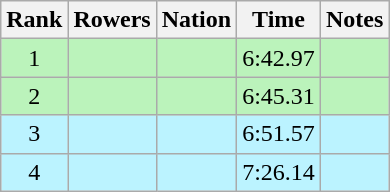<table class="wikitable sortable" style="text-align:center">
<tr>
<th>Rank</th>
<th>Rowers</th>
<th>Nation</th>
<th>Time</th>
<th>Notes</th>
</tr>
<tr bgcolor=bbf3bb>
<td>1</td>
<td align=left data-sort-value="Lorgen, Snorre"></td>
<td align=left></td>
<td>6:42.97</td>
<td></td>
</tr>
<tr bgcolor=bbf3bb>
<td>2</td>
<td align=left data-sort-value="Pescatore, John"></td>
<td align=left></td>
<td>6:45.31</td>
<td></td>
</tr>
<tr bgcolor=bbf3ff>
<td>3</td>
<td align=left data-sort-value="Pimenov, Nikolay"></td>
<td align=left></td>
<td>6:51.57</td>
<td></td>
</tr>
<tr bgcolor=bbf3ff>
<td>4</td>
<td align=left data-sort-value="Kimura, Mitsuru"></td>
<td align=left></td>
<td>7:26.14</td>
<td></td>
</tr>
</table>
